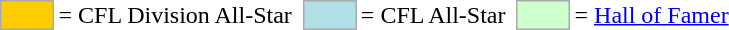<table>
<tr>
<td style="background-color:#FFCC00; border:1px solid #aaaaaa; width:2em;"></td>
<td>= CFL Division All-Star</td>
<td></td>
<td style="background-color:#B0E0E6; border:1px solid #aaaaaa; width:2em;"></td>
<td>= CFL All-Star</td>
<td></td>
<td style="background-color:#CCFFCC; border:1px solid #aaaaaa; width:2em;"></td>
<td>= <a href='#'>Hall of Famer</a></td>
</tr>
</table>
